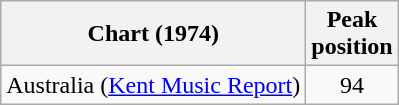<table class="wikitable">
<tr>
<th>Chart (1974)</th>
<th>Peak<br>position</th>
</tr>
<tr>
<td>Australia (<a href='#'>Kent Music Report</a>)</td>
<td style="text-align:center;">94</td>
</tr>
</table>
